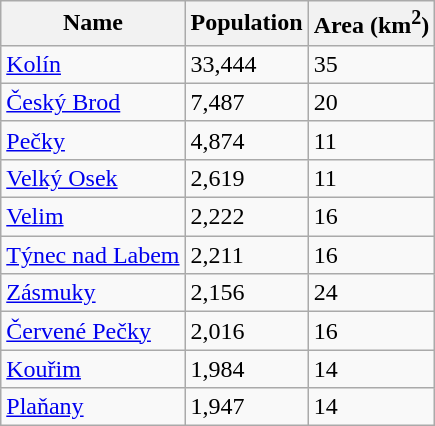<table class="wikitable sortable">
<tr>
<th>Name</th>
<th>Population</th>
<th>Area (km<sup>2</sup>)</th>
</tr>
<tr>
<td><a href='#'>Kolín</a></td>
<td>33,444</td>
<td>35</td>
</tr>
<tr>
<td><a href='#'>Český Brod</a></td>
<td>7,487</td>
<td>20</td>
</tr>
<tr>
<td><a href='#'>Pečky</a></td>
<td>4,874</td>
<td>11</td>
</tr>
<tr>
<td><a href='#'>Velký Osek</a></td>
<td>2,619</td>
<td>11</td>
</tr>
<tr>
<td><a href='#'>Velim</a></td>
<td>2,222</td>
<td>16</td>
</tr>
<tr>
<td><a href='#'>Týnec nad Labem</a></td>
<td>2,211</td>
<td>16</td>
</tr>
<tr>
<td><a href='#'>Zásmuky</a></td>
<td>2,156</td>
<td>24</td>
</tr>
<tr>
<td><a href='#'>Červené Pečky</a></td>
<td>2,016</td>
<td>16</td>
</tr>
<tr>
<td><a href='#'>Kouřim</a></td>
<td>1,984</td>
<td>14</td>
</tr>
<tr>
<td><a href='#'>Plaňany</a></td>
<td>1,947</td>
<td>14</td>
</tr>
</table>
